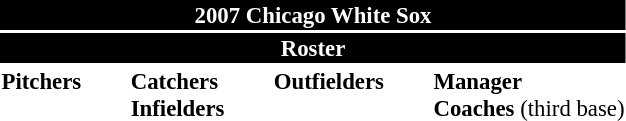<table class="toccolours" style="font-size: 95%;">
<tr>
<th colspan="10" style="background-color: black; color: #FFFFFF; text-align: center;">2007 Chicago White Sox</th>
</tr>
<tr>
<td colspan="10" style="background-color:black; color: white; text-align: center;"><strong>Roster</strong></td>
</tr>
<tr>
<td valign="top"><strong>Pitchers</strong><br>



















</td>
<td width="25px"></td>
<td valign="top"><strong>Catchers</strong><br>



<strong>Infielders</strong>








</td>
<td width="25px"></td>
<td valign="top"><strong>Outfielders</strong><br>







</td>
<td width="25px"></td>
<td valign="top"><strong>Manager</strong><br>
<strong>Coaches</strong>




 (third base)
</td>
</tr>
</table>
